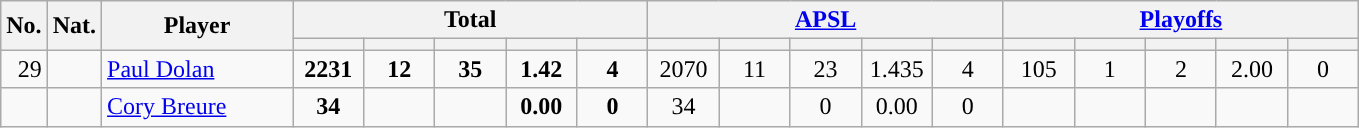<table class="wikitable" style="text-align:center">
<tr>
<th rowspan="2" style="width:15px;">No.</th>
<th rowspan="2" style="width:15px;">Nat.</th>
<th rowspan="2" style="width:120px;">Player</th>
<th colspan="5" style="width:160px;">Total</th>
<th colspan="5" style="width:160px;"><a href='#'>APSL</a></th>
<th colspan="5" style="width:160px;"><a href='#'>Playoffs</a></th>
</tr>
<tr>
<th style="width: 40px;"></th>
<th style="width: 40px;"></th>
<th style="width: 40px;"></th>
<th style="width: 40px;"></th>
<th style="width: 40px;"></th>
<th style="width: 40px;"></th>
<th style="width: 40px;"></th>
<th style="width: 40px;"></th>
<th style="width: 40px;"></th>
<th style="width: 40px;"></th>
<th style="width: 40px;"></th>
<th style="width: 40px;"></th>
<th style="width: 40px;"></th>
<th style="width: 40px;"></th>
<th style="width: 40px;"></th>
</tr>
<tr>
<td style="text-align: right;">29</td>
<td></td>
<td style="text-align: left;"><a href='#'>Paul Dolan</a></td>
<td><strong>2231</strong></td>
<td><strong>12 </strong></td>
<td><strong>35</strong></td>
<td><strong>1.42</strong></td>
<td><strong>4</strong></td>
<td>2070</td>
<td>11</td>
<td>23</td>
<td>1.435</td>
<td>4</td>
<td>105</td>
<td>1</td>
<td>2</td>
<td>2.00</td>
<td>0</td>
</tr>
<tr>
<td style="text-align: right;"></td>
<td></td>
<td style="text-align: left;"><a href='#'>Cory Breure</a></td>
<td><strong>34</strong></td>
<td><strong> </strong></td>
<td><strong> </strong></td>
<td><strong>0.00</strong></td>
<td><strong>0</strong></td>
<td>34</td>
<td></td>
<td>0</td>
<td>0.00</td>
<td>0</td>
<td></td>
<td></td>
<td></td>
<td></td>
<td></td>
</tr>
</table>
